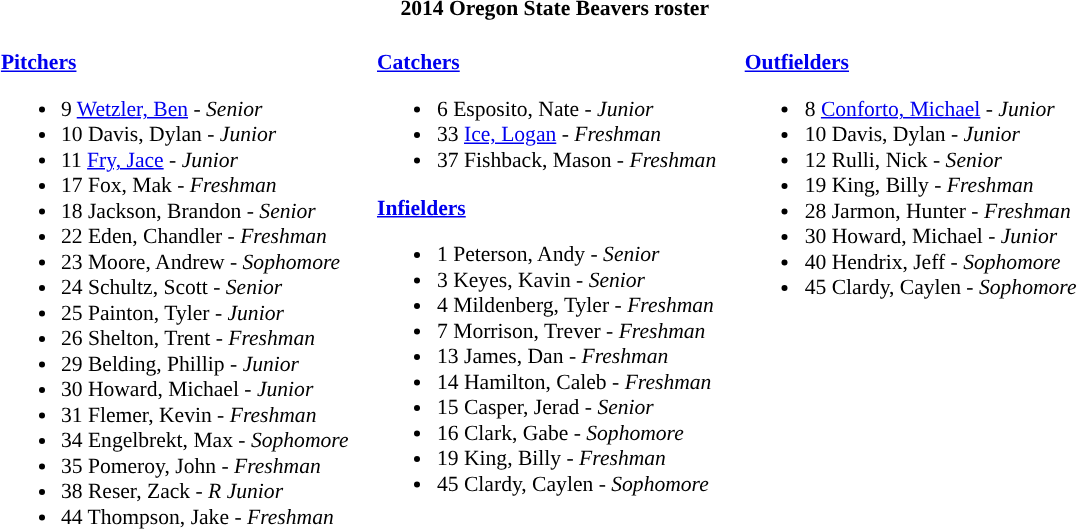<table class="toccolours" style="border-collapse:collapse; font-size:90%;">
<tr>
<th colspan=9>2014 Oregon State Beavers roster</th>
</tr>
<tr>
</tr>
<tr>
<td width="03"> </td>
<td valign="top"><br><strong><a href='#'>Pitchers</a></strong><ul><li>9  <a href='#'>Wetzler, Ben</a> - <em>Senior</em></li><li>10 Davis, Dylan - <em>Junior</em></li><li>11 <a href='#'>Fry, Jace</a> - <em>Junior</em></li><li>17 Fox, Mak - <em>Freshman</em></li><li>18 Jackson, Brandon - <em>Senior</em></li><li>22 Eden, Chandler - <em>Freshman</em></li><li>23 Moore, Andrew - <em>Sophomore</em></li><li>24 Schultz, Scott - <em>Senior</em></li><li>25 Painton, Tyler - <em>Junior</em></li><li>26 Shelton, Trent - <em>Freshman</em></li><li>29 Belding, Phillip - <em>Junior</em></li><li>30 Howard, Michael - <em>Junior</em></li><li>31 Flemer, Kevin - <em>Freshman</em></li><li>34 Engelbrekt, Max - <em>Sophomore</em></li><li>35 Pomeroy, John - <em>Freshman</em></li><li>38 Reser, Zack - <em>R Junior</em></li><li>44 Thompson, Jake - <em>Freshman</em></li></ul></td>
<td width="15"> </td>
<td valign="top"><br><strong><a href='#'>Catchers</a></strong><ul><li>6  Esposito, Nate - <em>Junior</em></li><li>33 <a href='#'>Ice, Logan</a> - <em>Freshman</em></li><li>37 Fishback, Mason - <em>Freshman</em></li></ul><strong><a href='#'>Infielders</a></strong><ul><li>1  Peterson, Andy - <em>Senior</em></li><li>3  Keyes, Kavin - <em>Senior</em></li><li>4  Mildenberg, Tyler - <em>Freshman</em></li><li>7  Morrison, Trever - <em>Freshman</em></li><li>13 James, Dan - <em>Freshman</em></li><li>14 Hamilton, Caleb - <em>Freshman</em></li><li>15 Casper, Jerad - <em>Senior</em></li><li>16 Clark, Gabe - <em>Sophomore</em></li><li>19 King, Billy - <em>Freshman</em></li><li>45 Clardy, Caylen - <em>Sophomore</em></li></ul></td>
<td width="15"> </td>
<td valign="top"><br><strong><a href='#'>Outfielders</a></strong><ul><li>8  <a href='#'>Conforto, Michael</a> - <em>Junior</em></li><li>10 Davis, Dylan - <em>Junior</em></li><li>12 Rulli, Nick - <em>Senior</em></li><li>19 King, Billy - <em>Freshman</em></li><li>28 Jarmon, Hunter - <em>Freshman</em></li><li>30 Howard, Michael - <em>Junior</em></li><li>40 Hendrix, Jeff - <em>Sophomore</em></li><li>45 Clardy, Caylen - <em>Sophomore</em></li></ul></td>
<td width="25"> </td>
</tr>
</table>
